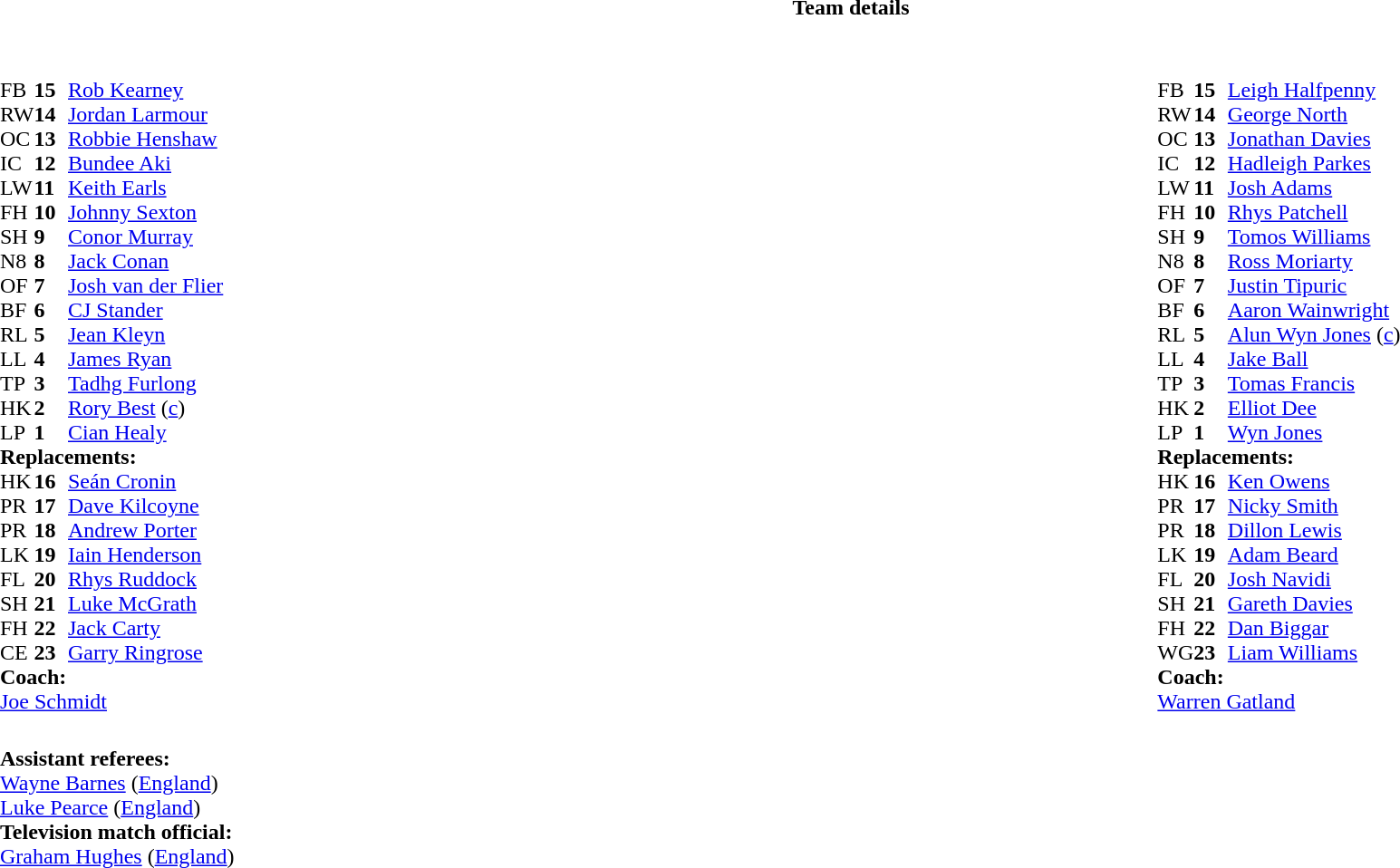<table border="0" style="width:100%;" class="collapsible collapsed">
<tr>
<th>Team details</th>
</tr>
<tr>
<td><br><table style="width:100%;">
<tr>
<td style="vertical-align:top; width:50%;"><br><table style="font-size: 100%" cellspacing="0" cellpadding="0">
<tr>
<th width="25"></th>
<th width="25"></th>
</tr>
<tr>
<td>FB</td>
<td><strong>15</strong></td>
<td><a href='#'>Rob Kearney</a></td>
</tr>
<tr>
<td>RW</td>
<td><strong>14</strong></td>
<td><a href='#'>Jordan Larmour</a></td>
</tr>
<tr>
<td>OC</td>
<td><strong>13</strong></td>
<td><a href='#'>Robbie Henshaw</a></td>
</tr>
<tr>
<td>IC</td>
<td><strong>12</strong></td>
<td><a href='#'>Bundee Aki</a></td>
</tr>
<tr>
<td>LW</td>
<td><strong>11</strong></td>
<td><a href='#'>Keith Earls</a></td>
<td></td>
<td></td>
</tr>
<tr>
<td>FH</td>
<td><strong>10</strong></td>
<td><a href='#'>Johnny Sexton</a></td>
<td></td>
<td></td>
</tr>
<tr>
<td>SH</td>
<td><strong>9</strong></td>
<td><a href='#'>Conor Murray</a></td>
<td></td>
<td></td>
</tr>
<tr>
<td>N8</td>
<td><strong>8</strong></td>
<td><a href='#'>Jack Conan</a></td>
</tr>
<tr>
<td>OF</td>
<td><strong>7</strong></td>
<td><a href='#'>Josh van der Flier</a></td>
<td></td>
<td></td>
</tr>
<tr>
<td>BF</td>
<td><strong>6</strong></td>
<td><a href='#'>CJ Stander</a></td>
</tr>
<tr>
<td>RL</td>
<td><strong>5</strong></td>
<td><a href='#'>Jean Kleyn</a></td>
<td></td>
<td></td>
</tr>
<tr>
<td>LL</td>
<td><strong>4</strong></td>
<td><a href='#'>James Ryan</a></td>
</tr>
<tr>
<td>TP</td>
<td><strong>3</strong></td>
<td><a href='#'>Tadhg Furlong</a></td>
<td></td>
<td></td>
</tr>
<tr>
<td>HK</td>
<td><strong>2</strong></td>
<td><a href='#'>Rory Best</a> (<a href='#'>c</a>)</td>
<td></td>
<td></td>
</tr>
<tr>
<td>LP</td>
<td><strong>1</strong></td>
<td><a href='#'>Cian Healy</a></td>
<td></td>
<td></td>
</tr>
<tr>
<td colspan="3"><strong>Replacements:</strong></td>
</tr>
<tr>
<td>HK</td>
<td><strong>16</strong></td>
<td><a href='#'>Seán Cronin</a></td>
<td></td>
<td></td>
</tr>
<tr>
<td>PR</td>
<td><strong>17</strong></td>
<td><a href='#'>Dave Kilcoyne</a></td>
<td></td>
<td></td>
</tr>
<tr>
<td>PR</td>
<td><strong>18</strong></td>
<td><a href='#'>Andrew Porter</a></td>
<td></td>
<td></td>
</tr>
<tr>
<td>LK</td>
<td><strong>19</strong></td>
<td><a href='#'>Iain Henderson</a></td>
<td></td>
<td></td>
</tr>
<tr>
<td>FL</td>
<td><strong>20</strong></td>
<td><a href='#'>Rhys Ruddock</a></td>
<td></td>
<td></td>
</tr>
<tr>
<td>SH</td>
<td><strong>21</strong></td>
<td><a href='#'>Luke McGrath</a></td>
<td></td>
<td></td>
</tr>
<tr>
<td>FH</td>
<td><strong>22</strong></td>
<td><a href='#'>Jack Carty</a></td>
<td></td>
<td></td>
</tr>
<tr>
<td>CE</td>
<td><strong>23</strong></td>
<td><a href='#'>Garry Ringrose</a></td>
<td></td>
<td></td>
</tr>
<tr>
<td colspan="3"><strong>Coach:</strong></td>
</tr>
<tr>
<td colspan="4"> <a href='#'>Joe Schmidt</a></td>
</tr>
</table>
</td>
<td style="vertical-align:top"></td>
<td style="vertical-align:top; width:50%;"><br><table cellspacing="0" cellpadding="0" style="font-size:100%; margin:auto;">
<tr>
<th width="25"></th>
<th width="25"></th>
</tr>
<tr>
<td>FB</td>
<td><strong>15</strong></td>
<td><a href='#'>Leigh Halfpenny</a></td>
<td></td>
<td></td>
</tr>
<tr>
<td>RW</td>
<td><strong>14</strong></td>
<td><a href='#'>George North</a></td>
</tr>
<tr>
<td>OC</td>
<td><strong>13</strong></td>
<td><a href='#'>Jonathan Davies</a></td>
</tr>
<tr>
<td>IC</td>
<td><strong>12</strong></td>
<td><a href='#'>Hadleigh Parkes</a></td>
</tr>
<tr>
<td>LW</td>
<td><strong>11</strong></td>
<td><a href='#'>Josh Adams</a></td>
</tr>
<tr>
<td>FH</td>
<td><strong>10</strong></td>
<td><a href='#'>Rhys Patchell</a></td>
<td></td>
<td></td>
</tr>
<tr>
<td>SH</td>
<td><strong>9</strong></td>
<td><a href='#'>Tomos Williams</a></td>
<td></td>
<td></td>
</tr>
<tr>
<td>N8</td>
<td><strong>8</strong></td>
<td><a href='#'>Ross Moriarty</a></td>
<td></td>
<td></td>
</tr>
<tr>
<td>OF</td>
<td><strong>7</strong></td>
<td><a href='#'>Justin Tipuric</a></td>
</tr>
<tr>
<td>BF</td>
<td><strong>6</strong></td>
<td><a href='#'>Aaron Wainwright</a></td>
</tr>
<tr>
<td>RL</td>
<td><strong>5</strong></td>
<td><a href='#'>Alun Wyn Jones</a> (<a href='#'>c</a>)</td>
</tr>
<tr>
<td>LL</td>
<td><strong>4</strong></td>
<td><a href='#'>Jake Ball</a></td>
<td></td>
<td></td>
</tr>
<tr>
<td>TP</td>
<td><strong>3</strong></td>
<td><a href='#'>Tomas Francis</a></td>
<td></td>
<td></td>
</tr>
<tr>
<td>HK</td>
<td><strong>2</strong></td>
<td><a href='#'>Elliot Dee</a></td>
<td></td>
<td></td>
</tr>
<tr>
<td>LP</td>
<td><strong>1</strong></td>
<td><a href='#'>Wyn Jones</a></td>
<td></td>
<td></td>
</tr>
<tr>
<td colspan="3"><strong>Replacements:</strong></td>
</tr>
<tr>
<td>HK</td>
<td><strong>16</strong></td>
<td><a href='#'>Ken Owens</a></td>
<td></td>
<td></td>
</tr>
<tr>
<td>PR</td>
<td><strong>17</strong></td>
<td><a href='#'>Nicky Smith</a></td>
<td></td>
<td></td>
</tr>
<tr>
<td>PR</td>
<td><strong>18</strong></td>
<td><a href='#'>Dillon Lewis</a></td>
<td></td>
<td></td>
</tr>
<tr>
<td>LK</td>
<td><strong>19</strong></td>
<td><a href='#'>Adam Beard</a></td>
<td></td>
<td></td>
</tr>
<tr>
<td>FL</td>
<td><strong>20</strong></td>
<td><a href='#'>Josh Navidi</a></td>
<td></td>
<td></td>
</tr>
<tr>
<td>SH</td>
<td><strong>21</strong></td>
<td><a href='#'>Gareth Davies</a></td>
<td></td>
<td></td>
</tr>
<tr>
<td>FH</td>
<td><strong>22</strong></td>
<td><a href='#'>Dan Biggar</a></td>
<td></td>
<td></td>
</tr>
<tr>
<td>WG</td>
<td><strong>23</strong></td>
<td><a href='#'>Liam Williams</a></td>
<td></td>
<td></td>
</tr>
<tr>
<td colspan="3"><strong>Coach:</strong></td>
</tr>
<tr>
<td colspan="4"> <a href='#'>Warren Gatland</a></td>
</tr>
</table>
</td>
</tr>
</table>
<table style="width:50%">
<tr>
<td><br><strong>Assistant referees:</strong>
<br><a href='#'>Wayne Barnes</a> (<a href='#'>England</a>)
<br><a href='#'>Luke Pearce</a> (<a href='#'>England</a>)
<br><strong>Television match official:</strong>
<br><a href='#'>Graham Hughes</a> (<a href='#'>England</a>)</td>
</tr>
</table>
</td>
</tr>
</table>
